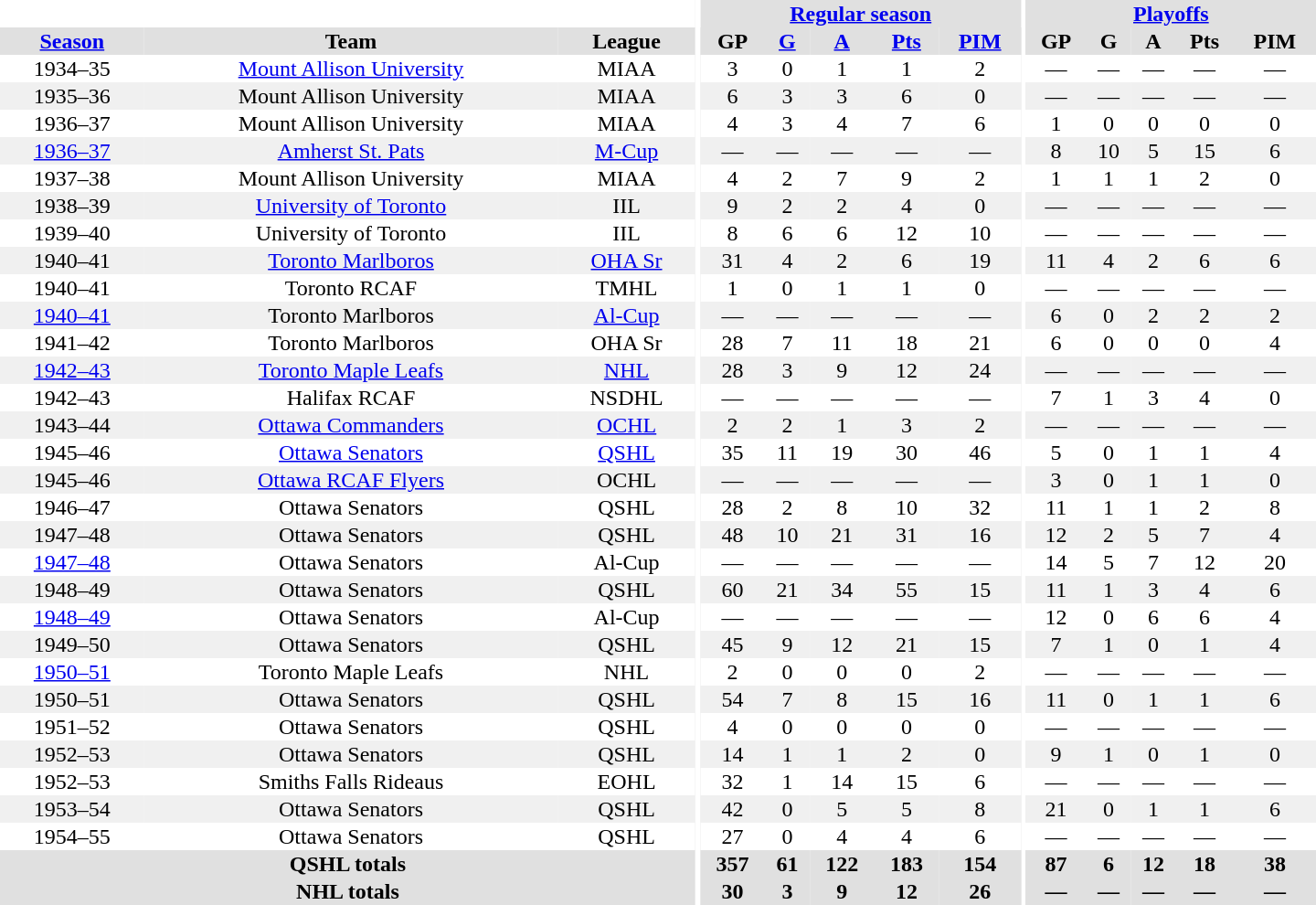<table border="0" cellpadding="1" cellspacing="0" style="text-align:center; width:60em">
<tr bgcolor="#e0e0e0">
<th colspan="3" bgcolor="#ffffff"></th>
<th rowspan="100" bgcolor="#ffffff"></th>
<th colspan="5"><a href='#'>Regular season</a></th>
<th rowspan="100" bgcolor="#ffffff"></th>
<th colspan="5"><a href='#'>Playoffs</a></th>
</tr>
<tr bgcolor="#e0e0e0">
<th><a href='#'>Season</a></th>
<th>Team</th>
<th>League</th>
<th>GP</th>
<th><a href='#'>G</a></th>
<th><a href='#'>A</a></th>
<th><a href='#'>Pts</a></th>
<th><a href='#'>PIM</a></th>
<th>GP</th>
<th>G</th>
<th>A</th>
<th>Pts</th>
<th>PIM</th>
</tr>
<tr>
<td>1934–35</td>
<td><a href='#'>Mount Allison University</a></td>
<td>MIAA</td>
<td>3</td>
<td>0</td>
<td>1</td>
<td>1</td>
<td>2</td>
<td>—</td>
<td>—</td>
<td>—</td>
<td>—</td>
<td>—</td>
</tr>
<tr bgcolor="#f0f0f0">
<td>1935–36</td>
<td>Mount Allison University</td>
<td>MIAA</td>
<td>6</td>
<td>3</td>
<td>3</td>
<td>6</td>
<td>0</td>
<td>—</td>
<td>—</td>
<td>—</td>
<td>—</td>
<td>—</td>
</tr>
<tr>
<td>1936–37</td>
<td>Mount Allison University</td>
<td>MIAA</td>
<td>4</td>
<td>3</td>
<td>4</td>
<td>7</td>
<td>6</td>
<td>1</td>
<td>0</td>
<td>0</td>
<td>0</td>
<td>0</td>
</tr>
<tr bgcolor="#f0f0f0">
<td><a href='#'>1936–37</a></td>
<td><a href='#'>Amherst St. Pats</a></td>
<td><a href='#'>M-Cup</a></td>
<td>—</td>
<td>—</td>
<td>—</td>
<td>—</td>
<td>—</td>
<td>8</td>
<td>10</td>
<td>5</td>
<td>15</td>
<td>6</td>
</tr>
<tr>
<td>1937–38</td>
<td>Mount Allison University</td>
<td>MIAA</td>
<td>4</td>
<td>2</td>
<td>7</td>
<td>9</td>
<td>2</td>
<td>1</td>
<td>1</td>
<td>1</td>
<td>2</td>
<td>0</td>
</tr>
<tr bgcolor="#f0f0f0">
<td>1938–39</td>
<td><a href='#'>University of Toronto</a></td>
<td>IIL</td>
<td>9</td>
<td>2</td>
<td>2</td>
<td>4</td>
<td>0</td>
<td>—</td>
<td>—</td>
<td>—</td>
<td>—</td>
<td>—</td>
</tr>
<tr>
<td>1939–40</td>
<td>University of Toronto</td>
<td>IIL</td>
<td>8</td>
<td>6</td>
<td>6</td>
<td>12</td>
<td>10</td>
<td>—</td>
<td>—</td>
<td>—</td>
<td>—</td>
<td>—</td>
</tr>
<tr bgcolor="#f0f0f0">
<td>1940–41</td>
<td><a href='#'>Toronto Marlboros</a></td>
<td><a href='#'>OHA Sr</a></td>
<td>31</td>
<td>4</td>
<td>2</td>
<td>6</td>
<td>19</td>
<td>11</td>
<td>4</td>
<td>2</td>
<td>6</td>
<td>6</td>
</tr>
<tr>
<td>1940–41</td>
<td>Toronto RCAF</td>
<td>TMHL</td>
<td>1</td>
<td>0</td>
<td>1</td>
<td>1</td>
<td>0</td>
<td>—</td>
<td>—</td>
<td>—</td>
<td>—</td>
<td>—</td>
</tr>
<tr bgcolor="#f0f0f0">
<td><a href='#'>1940–41</a></td>
<td>Toronto Marlboros</td>
<td><a href='#'>Al-Cup</a></td>
<td>—</td>
<td>—</td>
<td>—</td>
<td>—</td>
<td>—</td>
<td>6</td>
<td>0</td>
<td>2</td>
<td>2</td>
<td>2</td>
</tr>
<tr>
<td>1941–42</td>
<td>Toronto Marlboros</td>
<td>OHA Sr</td>
<td>28</td>
<td>7</td>
<td>11</td>
<td>18</td>
<td>21</td>
<td>6</td>
<td>0</td>
<td>0</td>
<td>0</td>
<td>4</td>
</tr>
<tr bgcolor="#f0f0f0">
<td><a href='#'>1942–43</a></td>
<td><a href='#'>Toronto Maple Leafs</a></td>
<td><a href='#'>NHL</a></td>
<td>28</td>
<td>3</td>
<td>9</td>
<td>12</td>
<td>24</td>
<td>—</td>
<td>—</td>
<td>—</td>
<td>—</td>
<td>—</td>
</tr>
<tr>
<td>1942–43</td>
<td>Halifax RCAF</td>
<td>NSDHL</td>
<td>—</td>
<td>—</td>
<td>—</td>
<td>—</td>
<td>—</td>
<td>7</td>
<td>1</td>
<td>3</td>
<td>4</td>
<td>0</td>
</tr>
<tr bgcolor="#f0f0f0">
<td>1943–44</td>
<td><a href='#'>Ottawa Commanders</a></td>
<td><a href='#'>OCHL</a></td>
<td>2</td>
<td>2</td>
<td>1</td>
<td>3</td>
<td>2</td>
<td>—</td>
<td>—</td>
<td>—</td>
<td>—</td>
<td>—</td>
</tr>
<tr>
<td>1945–46</td>
<td><a href='#'>Ottawa Senators</a></td>
<td><a href='#'>QSHL</a></td>
<td>35</td>
<td>11</td>
<td>19</td>
<td>30</td>
<td>46</td>
<td>5</td>
<td>0</td>
<td>1</td>
<td>1</td>
<td>4</td>
</tr>
<tr bgcolor="#f0f0f0">
<td>1945–46</td>
<td><a href='#'>Ottawa RCAF Flyers</a></td>
<td>OCHL</td>
<td>—</td>
<td>—</td>
<td>—</td>
<td>—</td>
<td>—</td>
<td>3</td>
<td>0</td>
<td>1</td>
<td>1</td>
<td>0</td>
</tr>
<tr>
<td>1946–47</td>
<td>Ottawa Senators</td>
<td>QSHL</td>
<td>28</td>
<td>2</td>
<td>8</td>
<td>10</td>
<td>32</td>
<td>11</td>
<td>1</td>
<td>1</td>
<td>2</td>
<td>8</td>
</tr>
<tr bgcolor="#f0f0f0">
<td>1947–48</td>
<td>Ottawa Senators</td>
<td>QSHL</td>
<td>48</td>
<td>10</td>
<td>21</td>
<td>31</td>
<td>16</td>
<td>12</td>
<td>2</td>
<td>5</td>
<td>7</td>
<td>4</td>
</tr>
<tr>
<td><a href='#'>1947–48</a></td>
<td>Ottawa Senators</td>
<td>Al-Cup</td>
<td>—</td>
<td>—</td>
<td>—</td>
<td>—</td>
<td>—</td>
<td>14</td>
<td>5</td>
<td>7</td>
<td>12</td>
<td>20</td>
</tr>
<tr bgcolor="#f0f0f0">
<td>1948–49</td>
<td>Ottawa Senators</td>
<td>QSHL</td>
<td>60</td>
<td>21</td>
<td>34</td>
<td>55</td>
<td>15</td>
<td>11</td>
<td>1</td>
<td>3</td>
<td>4</td>
<td>6</td>
</tr>
<tr>
<td><a href='#'>1948–49</a></td>
<td>Ottawa Senators</td>
<td>Al-Cup</td>
<td>—</td>
<td>—</td>
<td>—</td>
<td>—</td>
<td>—</td>
<td>12</td>
<td>0</td>
<td>6</td>
<td>6</td>
<td>4</td>
</tr>
<tr bgcolor="#f0f0f0">
<td>1949–50</td>
<td>Ottawa Senators</td>
<td>QSHL</td>
<td>45</td>
<td>9</td>
<td>12</td>
<td>21</td>
<td>15</td>
<td>7</td>
<td>1</td>
<td>0</td>
<td>1</td>
<td>4</td>
</tr>
<tr>
<td><a href='#'>1950–51</a></td>
<td>Toronto Maple Leafs</td>
<td>NHL</td>
<td>2</td>
<td>0</td>
<td>0</td>
<td>0</td>
<td>2</td>
<td>—</td>
<td>—</td>
<td>—</td>
<td>—</td>
<td>—</td>
</tr>
<tr bgcolor="#f0f0f0">
<td>1950–51</td>
<td>Ottawa Senators</td>
<td>QSHL</td>
<td>54</td>
<td>7</td>
<td>8</td>
<td>15</td>
<td>16</td>
<td>11</td>
<td>0</td>
<td>1</td>
<td>1</td>
<td>6</td>
</tr>
<tr>
<td>1951–52</td>
<td>Ottawa Senators</td>
<td>QSHL</td>
<td>4</td>
<td>0</td>
<td>0</td>
<td>0</td>
<td>0</td>
<td>—</td>
<td>—</td>
<td>—</td>
<td>—</td>
<td>—</td>
</tr>
<tr bgcolor="#f0f0f0">
<td>1952–53</td>
<td>Ottawa Senators</td>
<td>QSHL</td>
<td>14</td>
<td>1</td>
<td>1</td>
<td>2</td>
<td>0</td>
<td>9</td>
<td>1</td>
<td>0</td>
<td>1</td>
<td>0</td>
</tr>
<tr>
<td>1952–53</td>
<td>Smiths Falls Rideaus</td>
<td>EOHL</td>
<td>32</td>
<td>1</td>
<td>14</td>
<td>15</td>
<td>6</td>
<td>—</td>
<td>—</td>
<td>—</td>
<td>—</td>
<td>—</td>
</tr>
<tr bgcolor="#f0f0f0">
<td>1953–54</td>
<td>Ottawa Senators</td>
<td>QSHL</td>
<td>42</td>
<td>0</td>
<td>5</td>
<td>5</td>
<td>8</td>
<td>21</td>
<td>0</td>
<td>1</td>
<td>1</td>
<td>6</td>
</tr>
<tr>
<td>1954–55</td>
<td>Ottawa Senators</td>
<td>QSHL</td>
<td>27</td>
<td>0</td>
<td>4</td>
<td>4</td>
<td>6</td>
<td>—</td>
<td>—</td>
<td>—</td>
<td>—</td>
<td>—</td>
</tr>
<tr bgcolor="#e0e0e0">
<th colspan="3">QSHL totals</th>
<th>357</th>
<th>61</th>
<th>122</th>
<th>183</th>
<th>154</th>
<th>87</th>
<th>6</th>
<th>12</th>
<th>18</th>
<th>38</th>
</tr>
<tr bgcolor="#e0e0e0">
<th colspan="3">NHL totals</th>
<th>30</th>
<th>3</th>
<th>9</th>
<th>12</th>
<th>26</th>
<th>—</th>
<th>—</th>
<th>—</th>
<th>—</th>
<th>—</th>
</tr>
</table>
